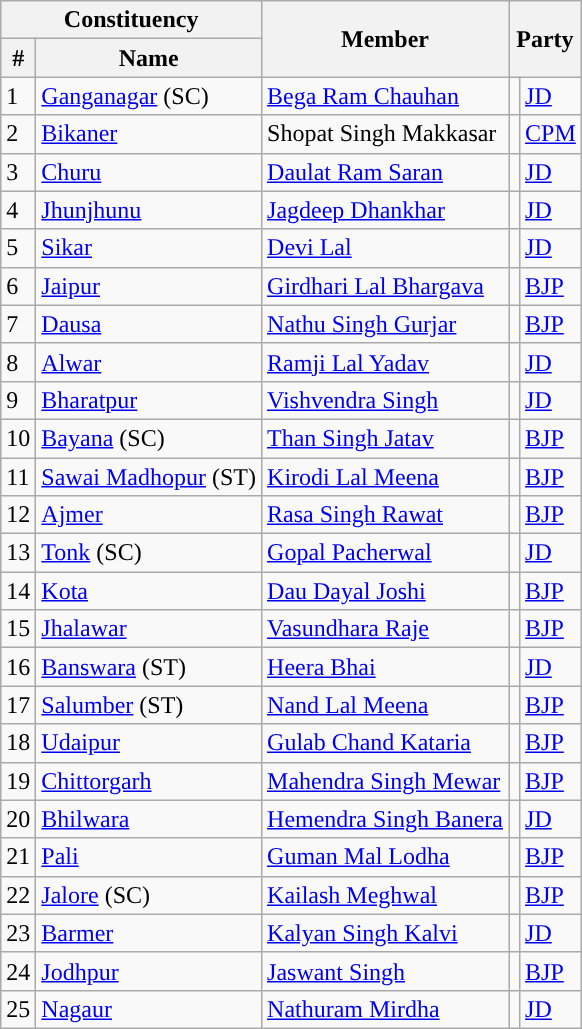<table class="wikitable sortable">
<tr>
<th colspan="2">Constituency</th>
<th rowspan="2">Member</th>
<th colspan="2" rowspan="2">Party</th>
</tr>
<tr>
<th>#</th>
<th>Name</th>
</tr>
<tr>
<td>1</td>
<td><a href='#'>Ganganagar</a> (SC)</td>
<td><a href='#'>Bega Ram Chauhan</a></td>
<td style="background-color: "></td>
<td><a href='#'>JD</a></td>
</tr>
<tr>
<td>2</td>
<td><a href='#'>Bikaner</a></td>
<td>Shopat Singh Makkasar</td>
<td style="background-color: "></td>
<td><a href='#'>CPM</a></td>
</tr>
<tr>
<td>3</td>
<td><a href='#'>Churu</a></td>
<td><a href='#'>Daulat Ram Saran</a></td>
<td style="background-color: "></td>
<td><a href='#'>JD</a></td>
</tr>
<tr>
<td>4</td>
<td><a href='#'>Jhunjhunu</a></td>
<td><a href='#'>Jagdeep Dhankhar</a></td>
<td style="background-color: "></td>
<td><a href='#'>JD</a></td>
</tr>
<tr>
<td>5</td>
<td><a href='#'>Sikar</a></td>
<td><a href='#'>Devi Lal</a></td>
<td style="background-color: "></td>
<td><a href='#'>JD</a></td>
</tr>
<tr>
<td>6</td>
<td><a href='#'>Jaipur</a></td>
<td><a href='#'>Girdhari Lal Bhargava</a></td>
<td style="background-color: "></td>
<td><a href='#'>BJP</a></td>
</tr>
<tr>
<td>7</td>
<td><a href='#'>Dausa</a></td>
<td><a href='#'>Nathu Singh Gurjar</a></td>
<td style="background-color: "></td>
<td><a href='#'>BJP</a></td>
</tr>
<tr>
<td>8</td>
<td><a href='#'>Alwar</a></td>
<td><a href='#'>Ramji Lal Yadav</a></td>
<td style="background-color: "></td>
<td><a href='#'>JD</a></td>
</tr>
<tr>
<td>9</td>
<td><a href='#'>Bharatpur</a></td>
<td><a href='#'>Vishvendra Singh</a></td>
<td style="background-color: "></td>
<td><a href='#'>JD</a></td>
</tr>
<tr>
<td>10</td>
<td><a href='#'>Bayana</a> (SC)</td>
<td><a href='#'>Than Singh Jatav</a></td>
<td style="background-color: "></td>
<td><a href='#'>BJP</a></td>
</tr>
<tr>
<td>11</td>
<td><a href='#'>Sawai Madhopur</a> (ST)</td>
<td><a href='#'>Kirodi Lal Meena</a></td>
<td style="background-color: "></td>
<td><a href='#'>BJP</a></td>
</tr>
<tr>
<td>12</td>
<td><a href='#'>Ajmer</a></td>
<td><a href='#'>Rasa Singh Rawat</a></td>
<td style="background-color: "></td>
<td><a href='#'>BJP</a></td>
</tr>
<tr>
<td>13</td>
<td><a href='#'>Tonk</a> (SC)</td>
<td><a href='#'>Gopal Pacherwal</a></td>
<td style="background-color: "></td>
<td><a href='#'>JD</a></td>
</tr>
<tr>
<td>14</td>
<td><a href='#'>Kota</a></td>
<td><a href='#'>Dau Dayal Joshi</a></td>
<td style="background-color: "></td>
<td><a href='#'>BJP</a></td>
</tr>
<tr>
<td>15</td>
<td><a href='#'>Jhalawar</a></td>
<td><a href='#'>Vasundhara Raje</a></td>
<td style="background-color: "></td>
<td><a href='#'>BJP</a></td>
</tr>
<tr>
<td>16</td>
<td><a href='#'>Banswara</a> (ST)</td>
<td><a href='#'>Heera Bhai</a></td>
<td style="background-color: "></td>
<td><a href='#'>JD</a></td>
</tr>
<tr>
<td>17</td>
<td><a href='#'>Salumber</a> (ST)</td>
<td><a href='#'>Nand Lal Meena</a></td>
<td style="background-color: "></td>
<td><a href='#'>BJP</a></td>
</tr>
<tr>
<td>18</td>
<td><a href='#'>Udaipur</a></td>
<td><a href='#'>Gulab Chand Kataria</a></td>
<td style="background-color: "></td>
<td><a href='#'>BJP</a></td>
</tr>
<tr>
<td>19</td>
<td><a href='#'>Chittorgarh</a></td>
<td><a href='#'>Mahendra Singh Mewar</a></td>
<td style="background-color: "></td>
<td><a href='#'>BJP</a></td>
</tr>
<tr>
<td>20</td>
<td><a href='#'>Bhilwara</a></td>
<td><a href='#'>Hemendra Singh Banera</a></td>
<td style="background-color: "></td>
<td><a href='#'>JD</a></td>
</tr>
<tr>
<td>21</td>
<td><a href='#'>Pali</a></td>
<td><a href='#'>Guman Mal Lodha</a></td>
<td style="background-color: "></td>
<td><a href='#'>BJP</a></td>
</tr>
<tr>
<td>22</td>
<td><a href='#'>Jalore</a> (SC)</td>
<td><a href='#'>Kailash Meghwal</a></td>
<td style="background-color: "></td>
<td><a href='#'>BJP</a></td>
</tr>
<tr>
<td>23</td>
<td><a href='#'>Barmer</a></td>
<td><a href='#'>Kalyan Singh Kalvi</a></td>
<td style="background-color: "></td>
<td><a href='#'>JD</a></td>
</tr>
<tr>
<td>24</td>
<td><a href='#'>Jodhpur</a></td>
<td><a href='#'>Jaswant Singh</a></td>
<td style="background-color: "></td>
<td><a href='#'>BJP</a></td>
</tr>
<tr>
<td>25</td>
<td><a href='#'>Nagaur</a></td>
<td><a href='#'>Nathuram Mirdha</a></td>
<td style="background-color: "></td>
<td><a href='#'>JD</a></td>
</tr>
</table>
